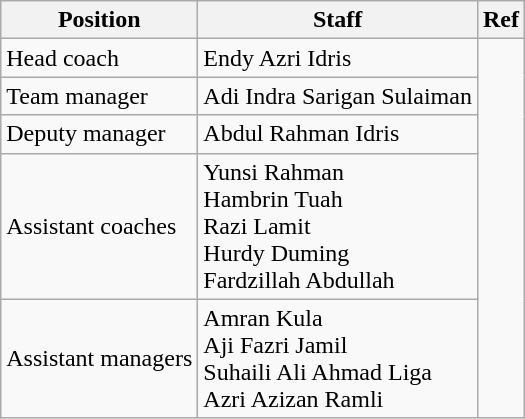<table class="wikitable">
<tr>
<th>Position</th>
<th>Staff</th>
<th>Ref</th>
</tr>
<tr>
<td>Head coach</td>
<td> Endy Azri Idris</td>
<td rowspan=5 align=center></td>
</tr>
<tr>
<td>Team manager</td>
<td> Adi Indra Sarigan Sulaiman</td>
</tr>
<tr>
<td>Deputy manager</td>
<td> Abdul Rahman Idris</td>
</tr>
<tr>
<td>Assistant coaches</td>
<td> Yunsi Rahman<br> Hambrin Tuah<br> Razi Lamit<br> Hurdy Duming<br> Fardzillah Abdullah</td>
</tr>
<tr>
<td>Assistant managers</td>
<td> Amran Kula<br> Aji Fazri Jamil<br> Suhaili Ali Ahmad Liga<br> Azri Azizan Ramli</td>
</tr>
</table>
